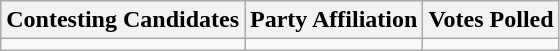<table class="wikitable sortable">
<tr>
<th>Contesting Candidates</th>
<th>Party Affiliation</th>
<th>Votes Polled</th>
</tr>
<tr>
<td></td>
<td></td>
<td></td>
</tr>
</table>
